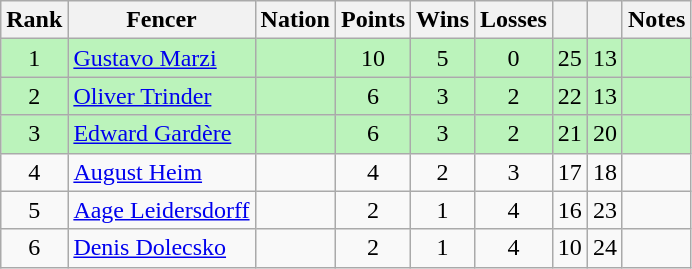<table class="wikitable sortable" style="text-align: center;">
<tr>
<th>Rank</th>
<th>Fencer</th>
<th>Nation</th>
<th>Points</th>
<th>Wins</th>
<th>Losses</th>
<th></th>
<th></th>
<th>Notes</th>
</tr>
<tr style="background:#bbf3bb;">
<td>1</td>
<td align=left><a href='#'>Gustavo Marzi</a></td>
<td align=left></td>
<td>10</td>
<td>5</td>
<td>0</td>
<td>25</td>
<td>13</td>
<td></td>
</tr>
<tr style="background:#bbf3bb;">
<td>2</td>
<td align=left><a href='#'>Oliver Trinder</a></td>
<td align=left></td>
<td>6</td>
<td>3</td>
<td>2</td>
<td>22</td>
<td>13</td>
<td></td>
</tr>
<tr style="background:#bbf3bb;">
<td>3</td>
<td align=left><a href='#'>Edward Gardère</a></td>
<td align=left></td>
<td>6</td>
<td>3</td>
<td>2</td>
<td>21</td>
<td>20</td>
<td></td>
</tr>
<tr>
<td>4</td>
<td align=left><a href='#'>August Heim</a></td>
<td align=left></td>
<td>4</td>
<td>2</td>
<td>3</td>
<td>17</td>
<td>18</td>
<td></td>
</tr>
<tr>
<td>5</td>
<td align=left><a href='#'>Aage Leidersdorff</a></td>
<td align=left></td>
<td>2</td>
<td>1</td>
<td>4</td>
<td>16</td>
<td>23</td>
<td></td>
</tr>
<tr>
<td>6</td>
<td align=left><a href='#'>Denis Dolecsko</a></td>
<td align=left></td>
<td>2</td>
<td>1</td>
<td>4</td>
<td>10</td>
<td>24</td>
<td></td>
</tr>
</table>
